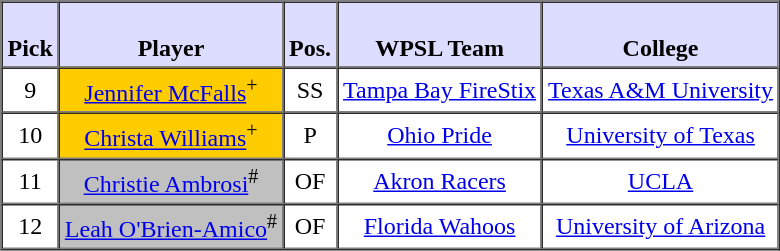<table style="text-align: center" border="1" cellpadding="3" cellspacing="0">
<tr>
<th style="background:#ddf;"><br>Pick</th>
<th style="background:#ddf;"><br>Player</th>
<th style="background:#ddf;"><br>Pos.</th>
<th style="background:#ddf;"><br>WPSL Team</th>
<th style="background:#ddf;"><br>College</th>
</tr>
<tr>
<td>9</td>
<td style="background:#FFCC00;"><a href='#'>Jennifer McFalls</a><sup>+</sup></td>
<td>SS</td>
<td><a href='#'>Tampa Bay FireStix</a></td>
<td><a href='#'>Texas A&M University</a></td>
</tr>
<tr>
<td>10</td>
<td style="background:#FFCC00;"><a href='#'>Christa Williams</a><sup>+</sup></td>
<td>P</td>
<td><a href='#'>Ohio Pride</a></td>
<td><a href='#'>University of Texas</a></td>
</tr>
<tr>
<td>11</td>
<td style="background:#C0C0C0;"><a href='#'>Christie Ambrosi</a><sup>#</sup></td>
<td>OF</td>
<td><a href='#'>Akron Racers</a></td>
<td><a href='#'>UCLA</a></td>
</tr>
<tr>
<td>12</td>
<td style="background:#C0C0C0;"><a href='#'>Leah O'Brien-Amico</a><sup>#</sup></td>
<td>OF</td>
<td><a href='#'>Florida Wahoos</a></td>
<td><a href='#'>University of Arizona</a></td>
</tr>
</table>
